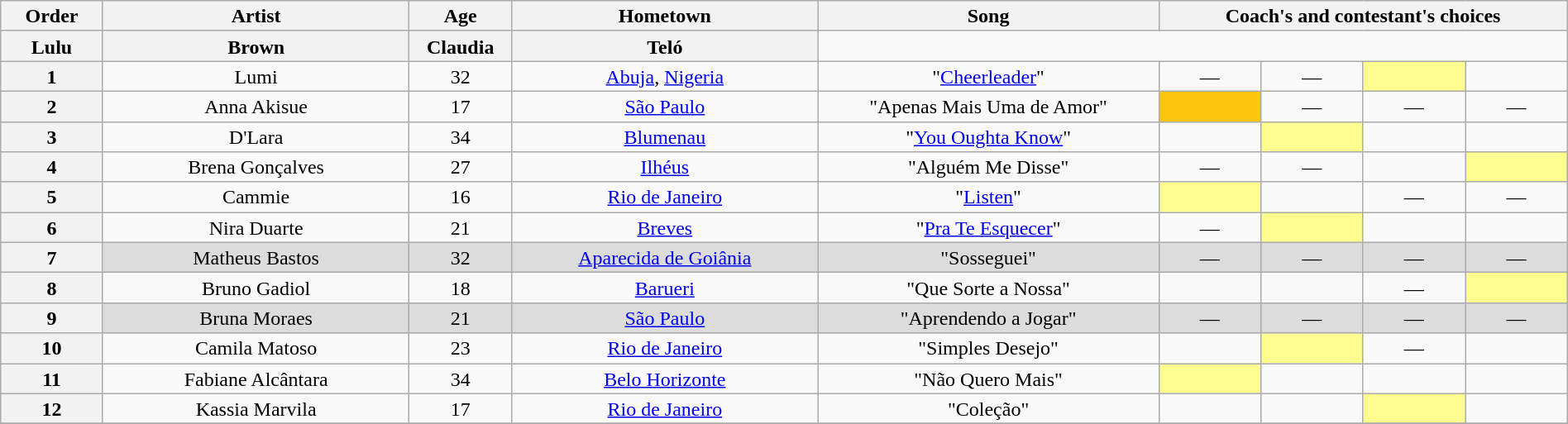<table class="wikitable" style="text-align:center; line-height:17px; width:100%;">
<tr>
<th scope="col" rowspan="2" style="width:04%;">Order</th>
<th scope="col" rowspan="2" style="width:18%;">Artist</th>
<th scope="col" rowspan="2" style="width:05%;">Age</th>
<th scope="col" rowspan="2" style="width:18%;">Hometown</th>
<th scope="col" rowspan="2" style="width:20%;">Song</th>
<th scope="col" colspan="4" style="width:24%;">Coach's and contestant's choices</th>
</tr>
<tr>
</tr>
<tr>
<th style="width:06%;">Lulu</th>
<th style="width:06%;">Brown</th>
<th style="width:06%;">Claudia</th>
<th style="width:06%;">Teló</th>
</tr>
<tr>
<th>1</th>
<td>Lumi</td>
<td>32</td>
<td><a href='#'>Abuja</a>, <a href='#'>Nigeria</a></td>
<td>"<a href='#'>Cheerleader</a>"</td>
<td>—</td>
<td>—</td>
<td bgcolor="FDFC8F"><strong></strong></td>
<td><strong></strong></td>
</tr>
<tr>
<th>2</th>
<td>Anna Akisue</td>
<td>17</td>
<td><a href='#'>São Paulo</a></td>
<td>"Apenas Mais Uma de Amor"</td>
<td bgcolor="FFC40C"><strong></strong></td>
<td>—</td>
<td>—</td>
<td>—</td>
</tr>
<tr>
<th>3</th>
<td>D'Lara</td>
<td>34</td>
<td><a href='#'>Blumenau</a></td>
<td>"<a href='#'>You Oughta Know</a>"</td>
<td><strong></strong></td>
<td bgcolor="FDFC8F"><strong></strong></td>
<td><strong></strong></td>
<td><strong></strong></td>
</tr>
<tr>
<th>4</th>
<td>Brena Gonçalves</td>
<td>27</td>
<td><a href='#'>Ilhéus</a></td>
<td>"Alguém Me Disse"</td>
<td>—</td>
<td>—</td>
<td><strong></strong></td>
<td bgcolor="FDFC8F"><strong></strong></td>
</tr>
<tr>
<th>5</th>
<td>Cammie</td>
<td>16</td>
<td><a href='#'>Rio de Janeiro</a></td>
<td>"<a href='#'>Listen</a>"</td>
<td bgcolor="FDFC8F"><strong></strong></td>
<td><strong></strong></td>
<td>—</td>
<td>—</td>
</tr>
<tr>
<th>6</th>
<td>Nira Duarte</td>
<td>21</td>
<td><a href='#'>Breves</a></td>
<td>"<a href='#'>Pra Te Esquecer</a>"</td>
<td>—</td>
<td bgcolor="FDFC8F"><strong></strong></td>
<td><strong></strong></td>
<td><strong></strong></td>
</tr>
<tr bgcolor="DCDCDC">
<th>7</th>
<td>Matheus Bastos</td>
<td>32</td>
<td><a href='#'>Aparecida de Goiânia</a></td>
<td>"Sosseguei"</td>
<td>—</td>
<td>—</td>
<td>—</td>
<td>—</td>
</tr>
<tr>
<th>8</th>
<td>Bruno Gadiol</td>
<td>18</td>
<td><a href='#'>Barueri</a></td>
<td>"Que Sorte a Nossa"</td>
<td><strong></strong></td>
<td><strong></strong></td>
<td>—</td>
<td bgcolor="FDFC8F"><strong></strong></td>
</tr>
<tr bgcolor="DCDCDC">
<th>9</th>
<td>Bruna Moraes</td>
<td>21</td>
<td><a href='#'>São Paulo</a></td>
<td>"Aprendendo a Jogar"</td>
<td>—</td>
<td>—</td>
<td>—</td>
<td>—</td>
</tr>
<tr>
<th>10</th>
<td>Camila Matoso</td>
<td>23</td>
<td><a href='#'>Rio de Janeiro</a></td>
<td>"Simples Desejo"</td>
<td><strong></strong></td>
<td bgcolor="FDFC8F"><strong></strong></td>
<td>—</td>
<td><strong></strong></td>
</tr>
<tr>
<th>11</th>
<td>Fabiane Alcântara</td>
<td>34</td>
<td><a href='#'>Belo Horizonte</a></td>
<td>"Não Quero Mais"</td>
<td bgcolor="FDFC8F"><strong></strong></td>
<td><strong></strong></td>
<td><strong></strong></td>
<td><strong></strong></td>
</tr>
<tr>
<th>12</th>
<td>Kassia Marvila</td>
<td>17</td>
<td><a href='#'>Rio de Janeiro</a></td>
<td>"Coleção"</td>
<td><strong></strong></td>
<td><strong></strong></td>
<td bgcolor="FDFC8F"><strong></strong></td>
<td><strong></strong></td>
</tr>
<tr>
</tr>
</table>
